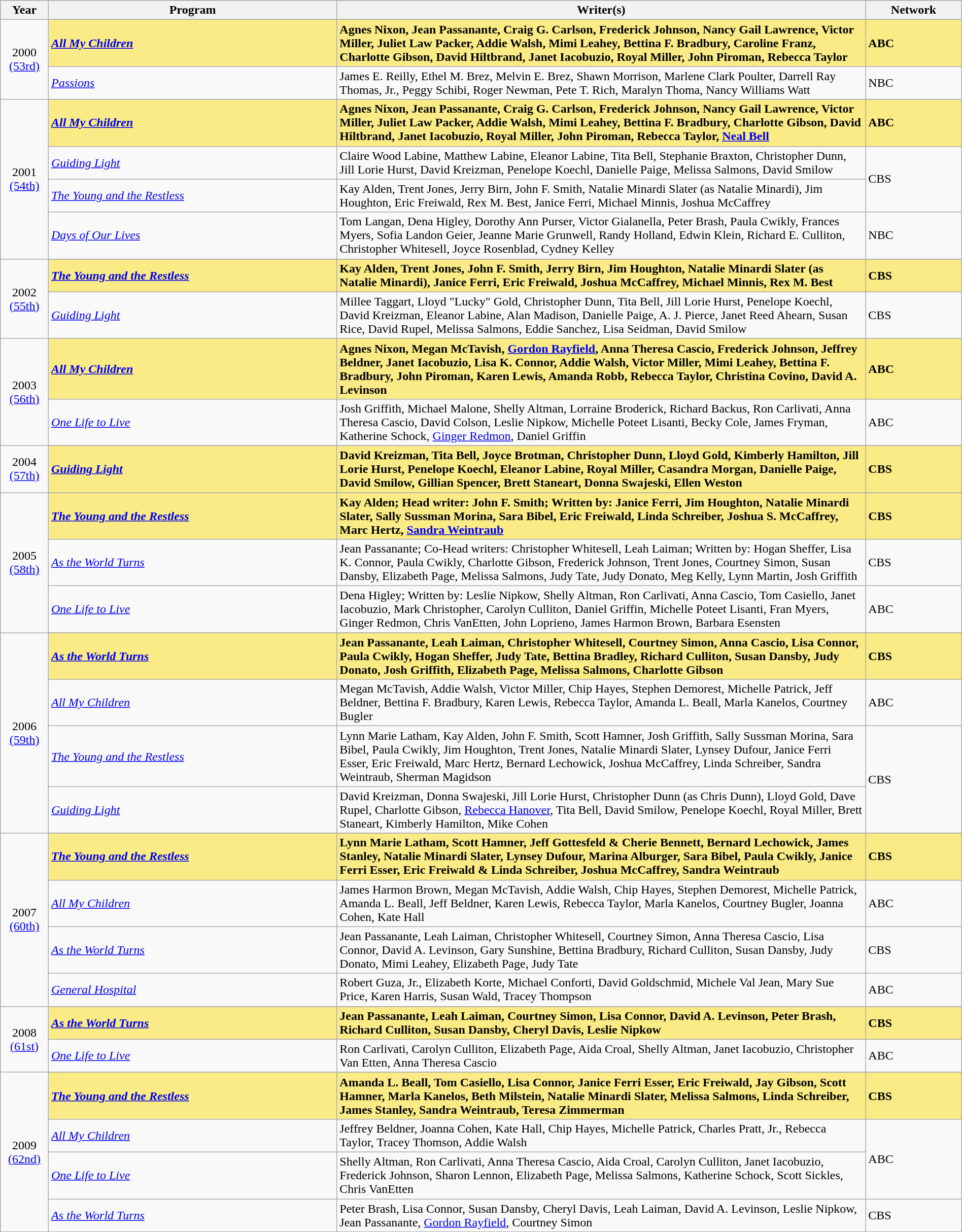<table class="wikitable" style="width:100%">
<tr bgcolor="#bebebe">
<th width="5%">Year</th>
<th width="30%">Program</th>
<th width="55%">Writer(s)</th>
<th width="10%">Network</th>
</tr>
<tr>
<td rowspan=3 style="text-align:center">2000<br><a href='#'>(53rd)</a><br></td>
</tr>
<tr style="background:#FAEB86">
<td><strong><em><a href='#'>All My Children</a></em></strong></td>
<td><strong>Agnes Nixon, Jean Passanante, Craig G. Carlson, Frederick Johnson, Nancy Gail Lawrence, Victor Miller, Juliet Law Packer, Addie Walsh, Mimi Leahey, Bettina F. Bradbury, Caroline Franz, Charlotte Gibson, David Hiltbrand, Janet Iacobuzio, Royal Miller, John Piroman, Rebecca Taylor</strong></td>
<td><strong>ABC</strong></td>
</tr>
<tr>
<td><em><a href='#'>Passions</a></em></td>
<td>James E. Reilly, Ethel M. Brez, Melvin E. Brez, Shawn Morrison, Marlene Clark Poulter, Darrell Ray Thomas, Jr., Peggy Schibi, Roger Newman, Pete T. Rich, Maralyn Thoma, Nancy Williams Watt</td>
<td>NBC</td>
</tr>
<tr>
<td rowspan=5 style="text-align:center">2001<br><a href='#'>(54th)</a><br></td>
</tr>
<tr style="background:#FAEB86">
<td><strong><em><a href='#'>All My Children</a></em></strong></td>
<td><strong>Agnes Nixon, Jean Passanante, Craig G. Carlson, Frederick Johnson, Nancy Gail Lawrence, Victor Miller, Juliet Law Packer, Addie Walsh, Mimi Leahey, Bettina F. Bradbury, Charlotte Gibson, David Hiltbrand, Janet Iacobuzio, Royal Miller, John Piroman, Rebecca Taylor, <a href='#'>Neal Bell</a></strong></td>
<td><strong>ABC</strong></td>
</tr>
<tr>
<td><em><a href='#'>Guiding Light</a></em></td>
<td>Claire Wood Labine, Matthew Labine, Eleanor Labine, Tita Bell, Stephanie Braxton, Christopher Dunn, Jill Lorie Hurst, David Kreizman, Penelope Koechl, Danielle Paige, Melissa Salmons, David Smilow</td>
<td rowspan="2">CBS</td>
</tr>
<tr>
<td><em><a href='#'>The Young and the Restless</a></em></td>
<td>Kay Alden, Trent Jones, Jerry Birn, John F. Smith, Natalie Minardi Slater (as Natalie Minardi), Jim Houghton, Eric Freiwald, Rex M. Best, Janice Ferri, Michael Minnis, Joshua McCaffrey</td>
</tr>
<tr>
<td><em><a href='#'>Days of Our Lives</a></em></td>
<td>Tom Langan, Dena Higley, Dorothy Ann Purser, Victor Gialanella, Peter Brash, Paula Cwikly, Frances Myers, Sofia Landon Geier, Jeanne Marie Grunwell, Randy Holland, Edwin Klein, Richard E. Culliton, Christopher Whitesell, Joyce Rosenblad, Cydney Kelley</td>
<td>NBC</td>
</tr>
<tr>
<td rowspan=3 style="text-align:center">2002<br><a href='#'>(55th)</a><br></td>
</tr>
<tr style="background:#FAEB86">
<td><strong><em><a href='#'>The Young and the Restless</a></em></strong></td>
<td><strong>Kay Alden, Trent Jones, John F. Smith, Jerry Birn, Jim Houghton, Natalie Minardi Slater (as Natalie Minardi), Janice Ferri, Eric Freiwald, Joshua McCaffrey, Michael Minnis, Rex M. Best</strong></td>
<td><strong>CBS</strong></td>
</tr>
<tr>
<td><em><a href='#'>Guiding Light</a></em></td>
<td>Millee Taggart, Lloyd "Lucky" Gold, Christopher Dunn, Tita Bell, Jill Lorie Hurst, Penelope Koechl, David Kreizman, Eleanor Labine, Alan Madison, Danielle Paige, A. J. Pierce, Janet Reed Ahearn, Susan Rice, David Rupel, Melissa Salmons, Eddie Sanchez, Lisa Seidman, David Smilow</td>
<td>CBS</td>
</tr>
<tr>
<td rowspan=3 style="text-align:center">2003<br><a href='#'>(56th)</a><br></td>
</tr>
<tr style="background:#FAEB86">
<td><strong><em><a href='#'>All My Children</a></em></strong></td>
<td><strong>Agnes Nixon, Megan McTavish, <a href='#'>Gordon Rayfield</a>, Anna Theresa Cascio, Frederick Johnson, Jeffrey Beldner, Janet Iacobuzio, Lisa K. Connor, Addie Walsh, Victor Miller, Mimi Leahey, Bettina F. Bradbury, John Piroman, Karen Lewis, Amanda Robb, Rebecca Taylor, Christina Covino, David A. Levinson</strong></td>
<td><strong>ABC</strong></td>
</tr>
<tr>
<td><em><a href='#'>One Life to Live</a></em></td>
<td>Josh Griffith, Michael Malone, Shelly Altman, Lorraine Broderick, Richard Backus, Ron Carlivati, Anna Theresa Cascio, David Colson, Leslie Nipkow, Michelle Poteet Lisanti, Becky Cole, James Fryman, Katherine Schock, <a href='#'>Ginger Redmon</a>, Daniel Griffin</td>
<td>ABC</td>
</tr>
<tr>
<td rowspan=2 style="text-align:center">2004<br><a href='#'>(57th)</a><br></td>
</tr>
<tr style="background:#FAEB86">
<td><strong><em><a href='#'>Guiding Light</a></em></strong></td>
<td><strong>David Kreizman, Tita Bell, Joyce Brotman, Christopher Dunn, Lloyd Gold, Kimberly Hamilton, Jill Lorie Hurst, Penelope Koechl, Eleanor Labine, Royal Miller, Casandra Morgan, Danielle Paige, David Smilow, Gillian Spencer, Brett Staneart, Donna Swajeski, Ellen Weston</strong></td>
<td><strong>CBS</strong></td>
</tr>
<tr>
<td rowspan=4 style="text-align:center">2005<br><a href='#'>(58th)</a><br></td>
</tr>
<tr style="background:#FAEB86">
<td><strong><em><a href='#'>The Young and the Restless</a></em></strong></td>
<td><strong>Kay Alden; Head writer: John F. Smith; Written by: Janice Ferri, Jim Houghton, Natalie Minardi Slater, Sally Sussman Morina, Sara Bibel, Eric Freiwald, Linda Schreiber, Joshua S. McCaffrey, Marc Hertz, <a href='#'>Sandra Weintraub</a></strong></td>
<td><strong>CBS</strong></td>
</tr>
<tr>
<td><em><a href='#'>As the World Turns</a></em></td>
<td>Jean Passanante; Co-Head writers: Christopher Whitesell, Leah Laiman; Written by: Hogan Sheffer, Lisa K. Connor, Paula Cwikly, Charlotte Gibson, Frederick Johnson, Trent Jones, Courtney Simon, Susan Dansby, Elizabeth Page, Melissa Salmons, Judy Tate, Judy Donato, Meg Kelly, Lynn Martin, Josh Griffith</td>
<td>CBS</td>
</tr>
<tr>
<td><em><a href='#'>One Life to Live</a></em></td>
<td>Dena Higley; Written by: Leslie Nipkow, Shelly Altman, Ron Carlivati, Anna Cascio, Tom Casiello, Janet Iacobuzio, Mark Christopher, Carolyn Culliton, Daniel Griffin, Michelle Poteet Lisanti, Fran Myers, Ginger Redmon, Chris VanEtten, John Loprieno, James Harmon Brown, Barbara Esensten</td>
<td>ABC</td>
</tr>
<tr>
<td rowspan=5 style="text-align:center">2006<br><a href='#'>(59th)</a><br></td>
</tr>
<tr style="background:#FAEB86">
<td><strong><em><a href='#'>As the World Turns</a></em></strong></td>
<td><strong>Jean Passanante, Leah Laiman, Christopher Whitesell, Courtney Simon, Anna Cascio, Lisa Connor, Paula Cwikly, Hogan Sheffer, Judy Tate, Bettina Bradley, Richard Culliton, Susan Dansby, Judy Donato, Josh Griffith, Elizabeth Page, Melissa Salmons, Charlotte Gibson</strong></td>
<td><strong>CBS</strong></td>
</tr>
<tr>
<td><em><a href='#'>All My Children</a></em></td>
<td>Megan McTavish, Addie Walsh, Victor Miller, Chip Hayes, Stephen Demorest, Michelle Patrick, Jeff Beldner, Bettina F. Bradbury, Karen Lewis, Rebecca Taylor, Amanda L. Beall, Marla Kanelos, Courtney Bugler</td>
<td>ABC</td>
</tr>
<tr>
<td><em><a href='#'>The Young and the Restless</a></em></td>
<td>Lynn Marie Latham, Kay Alden, John F. Smith, Scott Hamner, Josh Griffith, Sally Sussman Morina, Sara Bibel, Paula Cwikly, Jim Houghton, Trent Jones, Natalie Minardi Slater, Lynsey Dufour, Janice Ferri Esser, Eric Freiwald, Marc Hertz, Bernard Lechowick, Joshua McCaffrey, Linda Schreiber, Sandra Weintraub, Sherman Magidson</td>
<td rowspan="2">CBS</td>
</tr>
<tr>
<td><em><a href='#'>Guiding Light</a></em></td>
<td>David Kreizman, Donna Swajeski, Jill Lorie Hurst, Christopher Dunn (as Chris Dunn), Lloyd Gold, Dave Rupel, Charlotte Gibson, <a href='#'>Rebecca Hanover</a>, Tita Bell, David Smilow, Penelope Koechl, Royal Miller, Brett Staneart, Kimberly Hamilton, Mike Cohen</td>
</tr>
<tr>
<td rowspan=5 style="text-align:center">2007<br><a href='#'>(60th)</a><br></td>
</tr>
<tr style="background:#FAEB86">
<td><strong><em><a href='#'>The Young and the Restless</a></em></strong></td>
<td><strong>Lynn Marie Latham, Scott Hamner, Jeff Gottesfeld & Cherie Bennett, Bernard Lechowick, James Stanley, Natalie Minardi Slater, Lynsey Dufour, Marina Alburger, Sara Bibel, Paula Cwikly, Janice Ferri Esser, Eric Freiwald & Linda Schreiber, Joshua McCaffrey, Sandra Weintraub</strong></td>
<td><strong>CBS</strong></td>
</tr>
<tr>
<td><em><a href='#'>All My Children</a></em></td>
<td>James Harmon Brown, Megan McTavish, Addie Walsh, Chip Hayes, Stephen Demorest, Michelle Patrick, Amanda L. Beall, Jeff Beldner, Karen Lewis, Rebecca Taylor, Marla Kanelos, Courtney Bugler, Joanna Cohen, Kate Hall</td>
<td>ABC</td>
</tr>
<tr>
<td><em><a href='#'>As the World Turns</a></em></td>
<td>Jean Passanante, Leah Laiman, Christopher Whitesell, Courtney Simon, Anna Theresa Cascio, Lisa Connor, David A. Levinson, Gary Sunshine, Bettina Bradbury, Richard Culliton, Susan Dansby, Judy Donato, Mimi Leahey, Elizabeth Page, Judy Tate</td>
<td>CBS</td>
</tr>
<tr>
<td><em><a href='#'>General Hospital</a></em></td>
<td>Robert Guza, Jr., Elizabeth Korte, Michael Conforti, David Goldschmid, Michele Val Jean, Mary Sue Price, Karen Harris, Susan Wald, Tracey Thompson</td>
<td>ABC</td>
</tr>
<tr>
<td rowspan=3 style="text-align:center">2008<br><a href='#'>(61st)</a><br></td>
</tr>
<tr style="background:#FAEB86">
<td><strong><em><a href='#'>As the World Turns</a></em></strong></td>
<td><strong>Jean Passanante, Leah Laiman, Courtney Simon, Lisa Connor, David A. Levinson, Peter Brash, Richard Culliton, Susan Dansby, Cheryl Davis, Leslie Nipkow</strong></td>
<td><strong>CBS</strong></td>
</tr>
<tr>
<td><em><a href='#'>One Life to Live</a></em></td>
<td>Ron Carlivati, Carolyn Culliton, Elizabeth Page, Aida Croal, Shelly Altman, Janet Iacobuzio, Christopher Van Etten, Anna Theresa Cascio</td>
<td>ABC</td>
</tr>
<tr>
<td rowspan=5 style="text-align:center">2009<br><a href='#'>(62nd)</a><br></td>
</tr>
<tr style="background:#FAEB86">
<td><strong><em><a href='#'>The Young and the Restless</a></em></strong></td>
<td><strong>Amanda L. Beall, Tom Casiello, Lisa Connor, Janice Ferri Esser, Eric Freiwald, Jay Gibson, Scott Hamner, Marla Kanelos, Beth Milstein, Natalie Minardi Slater, Melissa Salmons, Linda Schreiber, James Stanley, Sandra Weintraub, Teresa Zimmerman</strong></td>
<td><strong>CBS</strong></td>
</tr>
<tr>
<td><em><a href='#'>All My Children</a></em></td>
<td>Jeffrey Beldner, Joanna Cohen, Kate Hall, Chip Hayes, Michelle Patrick, Charles Pratt, Jr., Rebecca Taylor, Tracey Thomson, Addie Walsh</td>
<td rowspan="2">ABC</td>
</tr>
<tr>
<td><em><a href='#'>One Life to Live</a></em></td>
<td>Shelly Altman, Ron Carlivati, Anna Theresa Cascio, Aida Croal, Carolyn Culliton, Janet Iacobuzio, Frederick Johnson, Sharon Lennon, Elizabeth Page, Melissa Salmons, Katherine Schock, Scott Sickles, Chris VanEtten</td>
</tr>
<tr>
<td><em><a href='#'>As the World Turns</a></em></td>
<td>Peter Brash, Lisa Connor, Susan Dansby, Cheryl Davis, Leah Laiman, David A. Levinson, Leslie Nipkow, Jean Passanante, <a href='#'>Gordon Rayfield</a>, Courtney Simon</td>
<td>CBS</td>
</tr>
<tr>
</tr>
</table>
